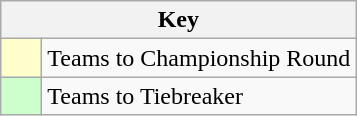<table class="wikitable" style="text-align: center;">
<tr>
<th colspan=2>Key</th>
</tr>
<tr>
<td style="background:#ffffcc; width:20px;"></td>
<td align=left>Teams to Championship Round</td>
</tr>
<tr>
<td style="background:#ccffcc; width:20px;"></td>
<td align=left>Teams to Tiebreaker</td>
</tr>
</table>
